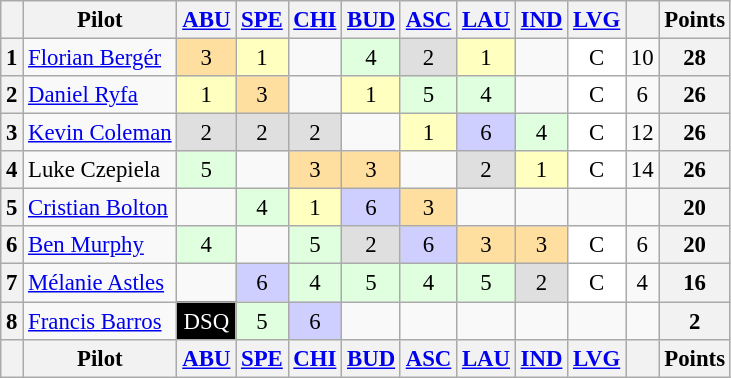<table class="wikitable" style="font-size:95%; text-align:center">
<tr>
<th></th>
<th>Pilot</th>
<th><a href='#'>ABU</a><br></th>
<th><a href='#'>SPE</a><br></th>
<th><a href='#'>CHI</a><br></th>
<th><a href='#'>BUD</a><br></th>
<th><a href='#'>ASC</a><br></th>
<th><a href='#'>LAU</a><br></th>
<th><a href='#'>IND</a><br></th>
<th><a href='#'>LVG</a><br></th>
<th></th>
<th>Points</th>
</tr>
<tr>
<th>1</th>
<td align=left> <a href='#'>Florian Bergér</a></td>
<td style="background:#ffdf9f;">3</td>
<td style="background:#ffffbf;">1</td>
<td></td>
<td style="background:#dfffdf;">4</td>
<td style="background:#dfdfdf;">2</td>
<td style="background:#ffffbf;">1</td>
<td></td>
<td style="background:#FFFFFF;">C</td>
<td>10</td>
<th>28</th>
</tr>
<tr>
<th>2</th>
<td align=left> <a href='#'>Daniel Ryfa</a></td>
<td style="background:#ffffbf;">1</td>
<td style="background:#ffdf9f;">3</td>
<td></td>
<td style="background:#ffffbf;">1</td>
<td style="background:#dfffdf;">5</td>
<td style="background:#dfffdf;">4</td>
<td></td>
<td style="background:#FFFFFF;">C</td>
<td>6</td>
<th>26</th>
</tr>
<tr>
<th>3</th>
<td align=left> <a href='#'>Kevin Coleman</a></td>
<td style="background:#dfdfdf;">2</td>
<td style="background:#dfdfdf;">2</td>
<td style="background:#dfdfdf;">2</td>
<td></td>
<td style="background:#ffffbf;">1</td>
<td style="background:#cfcfff;">6</td>
<td style="background:#dfffdf;">4</td>
<td style="background:#FFFFFF;">C</td>
<td>12</td>
<th>26</th>
</tr>
<tr>
<th>4</th>
<td align=left> Luke Czepiela</td>
<td style="background:#dfffdf;">5</td>
<td></td>
<td style="background:#ffdf9f;">3</td>
<td style="background:#ffdf9f;">3</td>
<td></td>
<td style="background:#dfdfdf;">2</td>
<td style="background:#ffffbf;">1</td>
<td style="background:#FFFFFF;">C</td>
<td>14</td>
<th>26</th>
</tr>
<tr>
<th>5</th>
<td align=left> <a href='#'>Cristian Bolton</a></td>
<td></td>
<td style="background:#dfffdf;">4</td>
<td style="background:#ffffbf;">1</td>
<td style="background:#cfcfff;">6</td>
<td style="background:#ffdf9f;">3</td>
<td></td>
<td></td>
<td></td>
<td></td>
<th>20</th>
</tr>
<tr>
<th>6</th>
<td align=left> <a href='#'>Ben Murphy</a></td>
<td style="background:#dfffdf;">4</td>
<td></td>
<td style="background:#dfffdf;">5</td>
<td style="background:#dfdfdf;">2</td>
<td style="background:#cfcfff;">6</td>
<td style="background:#ffdf9f;">3</td>
<td style="background:#ffdf9f;">3</td>
<td style="background:#FFFFFF;">C</td>
<td>6</td>
<th>20</th>
</tr>
<tr>
<th>7</th>
<td align=left> <a href='#'>Mélanie Astles</a></td>
<td></td>
<td style="background:#cfcfff;">6</td>
<td style="background:#dfffdf;">4</td>
<td style="background:#dfffdf;">5</td>
<td style="background:#dfffdf;">4</td>
<td style="background:#dfffdf;">5</td>
<td style="background:#dfdfdf;">2</td>
<td style="background:#FFFFFF;">C</td>
<td>4</td>
<th>16</th>
</tr>
<tr>
<th>8</th>
<td align=left> <a href='#'>Francis Barros</a></td>
<td style="background:#000000; color:white">DSQ</td>
<td style="background:#dfffdf;">5</td>
<td style="background:#cfcfff;">6</td>
<td></td>
<td></td>
<td></td>
<td></td>
<td></td>
<td></td>
<th>2</th>
</tr>
<tr>
<th></th>
<th>Pilot</th>
<th><a href='#'>ABU</a><br></th>
<th><a href='#'>SPE</a><br></th>
<th><a href='#'>CHI</a><br></th>
<th><a href='#'>BUD</a><br></th>
<th><a href='#'>ASC</a><br></th>
<th><a href='#'>LAU</a><br></th>
<th><a href='#'>IND</a><br></th>
<th><a href='#'>LVG</a><br></th>
<th></th>
<th>Points</th>
</tr>
</table>
